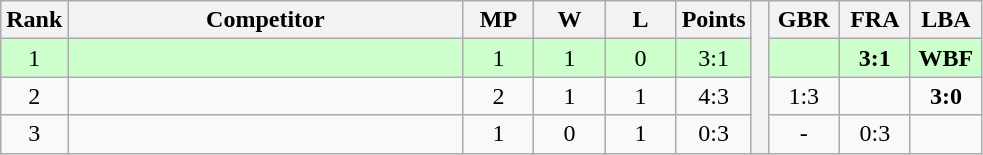<table class="wikitable" style="text-align:center">
<tr>
<th>Rank</th>
<th style="width:16em">Competitor</th>
<th style="width:2.5em">MP</th>
<th style="width:2.5em">W</th>
<th style="width:2.5em">L</th>
<th>Points</th>
<th rowspan="4"> </th>
<th style="width:2.5em">GBR</th>
<th style="width:2.5em">FRA</th>
<th style="width:2.5em">LBA</th>
</tr>
<tr style="background:#cfc;">
<td>1</td>
<td style="text-align:left"></td>
<td>1</td>
<td>1</td>
<td>0</td>
<td>3:1</td>
<td></td>
<td><strong>3:1</strong></td>
<td><strong>WBF</strong></td>
</tr>
<tr>
<td>2</td>
<td style="text-align:left"></td>
<td>2</td>
<td>1</td>
<td>1</td>
<td>4:3</td>
<td>1:3</td>
<td></td>
<td><strong>3:0</strong></td>
</tr>
<tr>
<td>3</td>
<td style="text-align:left"></td>
<td>1</td>
<td>0</td>
<td>1</td>
<td>0:3</td>
<td>-</td>
<td>0:3</td>
<td></td>
</tr>
</table>
